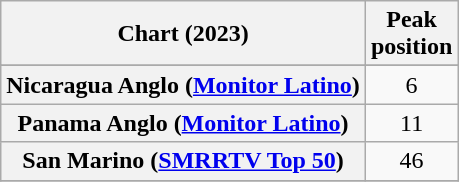<table class="wikitable sortable plainrowheaders" style="text-align:center">
<tr>
<th scope="col">Chart (2023)</th>
<th scope="col">Peak<br>position</th>
</tr>
<tr>
</tr>
<tr>
<th scope="row">Nicaragua Anglo (<a href='#'>Monitor Latino</a>)</th>
<td>6</td>
</tr>
<tr>
<th scope="row">Panama Anglo (<a href='#'>Monitor Latino</a>)</th>
<td>11</td>
</tr>
<tr>
<th scope="row">San Marino (<a href='#'>SMRRTV Top 50</a>)</th>
<td>46</td>
</tr>
<tr>
</tr>
</table>
